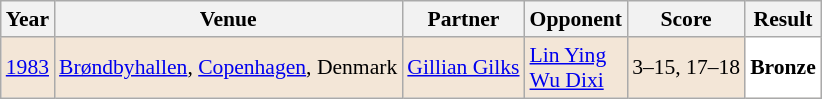<table class="sortable wikitable" style="font-size: 90%;">
<tr>
<th>Year</th>
<th>Venue</th>
<th>Partner</th>
<th>Opponent</th>
<th>Score</th>
<th>Result</th>
</tr>
<tr style="background:#F3E6D7">
<td align="center"><a href='#'>1983</a></td>
<td align="left"><a href='#'>Brøndbyhallen</a>, <a href='#'>Copenhagen</a>, Denmark</td>
<td align="left"> <a href='#'>Gillian Gilks</a></td>
<td align="left"> <a href='#'>Lin Ying</a><br> <a href='#'>Wu Dixi</a></td>
<td align="left">3–15, 17–18</td>
<td style="text-align:left; background:white"> <strong>Bronze</strong></td>
</tr>
</table>
